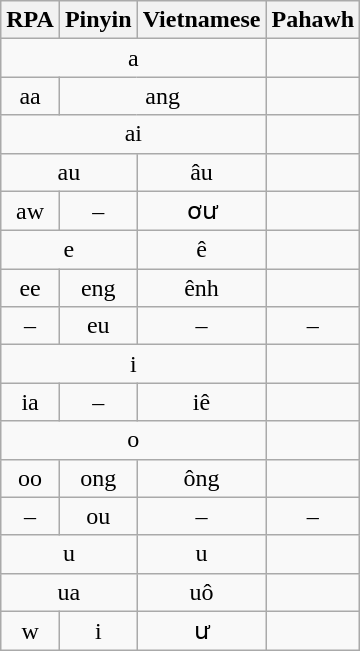<table class="wikitable" style="text-align: center;">
<tr>
<th>RPA</th>
<th>Pinyin</th>
<th>Vietnamese</th>
<th>Pahawh</th>
</tr>
<tr>
<td colspan="3">a</td>
<td></td>
</tr>
<tr>
<td>aa</td>
<td colspan="2">ang</td>
<td></td>
</tr>
<tr>
<td colspan="3">ai</td>
<td></td>
</tr>
<tr>
<td colspan=2>au</td>
<td>âu</td>
<td></td>
</tr>
<tr>
<td>aw</td>
<td>–</td>
<td>ơư</td>
<td></td>
</tr>
<tr>
<td colspan=2>e</td>
<td>ê</td>
<td></td>
</tr>
<tr>
<td>ee</td>
<td>eng</td>
<td>ênh</td>
<td></td>
</tr>
<tr>
<td>–</td>
<td>eu</td>
<td>–</td>
<td>–</td>
</tr>
<tr>
<td colspan="3">i</td>
<td></td>
</tr>
<tr>
<td>ia</td>
<td>–</td>
<td>iê</td>
<td></td>
</tr>
<tr>
<td colspan="3">o</td>
<td></td>
</tr>
<tr>
<td>oo</td>
<td>ong</td>
<td>ông</td>
<td></td>
</tr>
<tr>
<td>–</td>
<td>ou</td>
<td>–</td>
<td>–</td>
</tr>
<tr>
<td colspan=2>u</td>
<td>u</td>
<td></td>
</tr>
<tr>
<td colspan=2>ua</td>
<td>uô</td>
<td></td>
</tr>
<tr>
<td>w</td>
<td>i</td>
<td>ư</td>
<td></td>
</tr>
</table>
